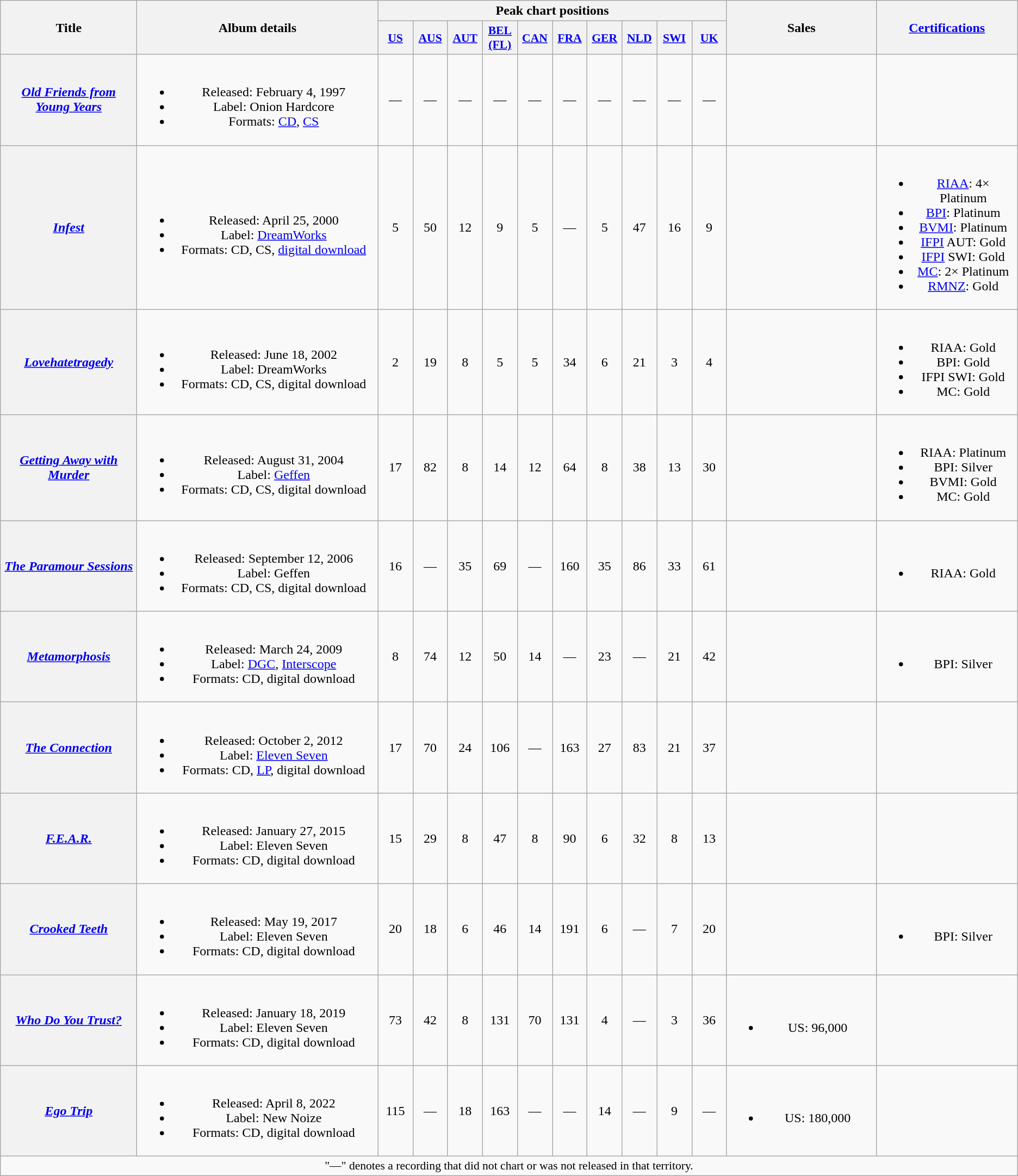<table class="wikitable plainrowheaders" style="text-align:center;">
<tr>
<th scope="col" rowspan="2" style="width:10em;">Title</th>
<th scope="col" rowspan="2" style="width:18em;">Album details</th>
<th scope="col" colspan="10">Peak chart positions</th>
<th scope="col" rowspan="2" style="width:11em;">Sales</th>
<th scope="col" rowspan="2"><a href='#'>Certifications</a></th>
</tr>
<tr>
<th scope="col" style="width:2.5em;font-size:90%;"><a href='#'>US</a><br></th>
<th scope="col" style="width:2.5em;font-size:90%;"><a href='#'>AUS</a><br></th>
<th scope="col" style="width:2.5em;font-size:90%;"><a href='#'>AUT</a><br></th>
<th scope="col" style="width:2.5em;font-size:90%;"><a href='#'>BEL<br>(FL)</a><br></th>
<th scope="col" style="width:2.5em;font-size:90%;"><a href='#'>CAN</a><br></th>
<th scope="col" style="width:2.5em;font-size:90%;"><a href='#'>FRA</a><br></th>
<th scope="col" style="width:2.5em;font-size:90%;"><a href='#'>GER</a><br></th>
<th scope="col" style="width:2.5em;font-size:90%;"><a href='#'>NLD</a><br></th>
<th scope="col" style="width:2.5em;font-size:90%;"><a href='#'>SWI</a><br></th>
<th scope="col" style="width:2.5em;font-size:90%;"><a href='#'>UK</a><br></th>
</tr>
<tr>
<th scope="row"><em><a href='#'>Old Friends from Young Years</a></em></th>
<td><br><ul><li>Released: February 4, 1997</li><li>Label: Onion Hardcore</li><li>Formats: <a href='#'>CD</a>, <a href='#'>CS</a></li></ul></td>
<td>—</td>
<td>—</td>
<td>—</td>
<td>—</td>
<td>—</td>
<td>—</td>
<td>—</td>
<td>—</td>
<td>—</td>
<td>—</td>
<td></td>
<td></td>
</tr>
<tr>
<th scope="row"><em><a href='#'>Infest</a></em></th>
<td><br><ul><li>Released: April 25, 2000</li><li>Label: <a href='#'>DreamWorks</a></li><li>Formats: CD, CS, <a href='#'>digital download</a></li></ul></td>
<td>5</td>
<td>50</td>
<td>12</td>
<td>9</td>
<td>5</td>
<td>—</td>
<td>5</td>
<td>47</td>
<td>16</td>
<td>9</td>
<td></td>
<td><br><ul><li><a href='#'>RIAA</a>: 4× Platinum</li><li><a href='#'>BPI</a>: Platinum</li><li><a href='#'>BVMI</a>: Platinum</li><li><a href='#'>IFPI</a> AUT: Gold</li><li><a href='#'>IFPI</a> SWI: Gold</li><li><a href='#'>MC</a>: 2× Platinum</li><li><a href='#'>RMNZ</a>: Gold</li></ul></td>
</tr>
<tr>
<th scope="row"><em><a href='#'>Lovehatetragedy</a></em></th>
<td><br><ul><li>Released: June 18, 2002</li><li>Label: DreamWorks</li><li>Formats: CD, CS, digital download</li></ul></td>
<td>2</td>
<td>19</td>
<td>8</td>
<td>5</td>
<td>5</td>
<td>34</td>
<td>6</td>
<td>21</td>
<td>3</td>
<td>4</td>
<td></td>
<td><br><ul><li>RIAA: Gold</li><li>BPI: Gold</li><li>IFPI SWI: Gold</li><li>MC: Gold</li></ul></td>
</tr>
<tr>
<th scope="row"><em><a href='#'>Getting Away with Murder</a></em></th>
<td><br><ul><li>Released: August 31, 2004</li><li>Label: <a href='#'>Geffen</a></li><li>Formats: CD, CS, digital download</li></ul></td>
<td>17</td>
<td>82</td>
<td>8</td>
<td>14</td>
<td>12</td>
<td>64</td>
<td>8</td>
<td>38</td>
<td>13</td>
<td>30</td>
<td></td>
<td><br><ul><li>RIAA: Platinum</li><li>BPI: Silver</li><li>BVMI: Gold</li><li>MC: Gold</li></ul></td>
</tr>
<tr>
<th scope="row"><em><a href='#'>The Paramour Sessions</a></em></th>
<td><br><ul><li>Released: September 12, 2006</li><li>Label: Geffen</li><li>Formats: CD, CS, digital download</li></ul></td>
<td>16</td>
<td>—</td>
<td>35</td>
<td>69</td>
<td>—</td>
<td>160</td>
<td>35</td>
<td>86</td>
<td>33</td>
<td>61</td>
<td></td>
<td><br><ul><li>RIAA: Gold</li></ul></td>
</tr>
<tr>
<th scope="row"><em><a href='#'>Metamorphosis</a></em></th>
<td><br><ul><li>Released: March 24, 2009</li><li>Label: <a href='#'>DGC</a>, <a href='#'>Interscope</a></li><li>Formats: CD, digital download</li></ul></td>
<td>8</td>
<td>74</td>
<td>12</td>
<td>50</td>
<td>14</td>
<td>—</td>
<td>23</td>
<td>—</td>
<td>21</td>
<td>42</td>
<td></td>
<td><br><ul><li>BPI: Silver</li></ul></td>
</tr>
<tr>
<th scope="row"><em><a href='#'>The Connection</a></em></th>
<td><br><ul><li>Released: October 2, 2012</li><li>Label: <a href='#'>Eleven Seven</a></li><li>Formats: CD, <a href='#'>LP</a>, digital download</li></ul></td>
<td>17</td>
<td>70</td>
<td>24</td>
<td>106</td>
<td>—</td>
<td>163</td>
<td>27</td>
<td>83</td>
<td>21</td>
<td>37</td>
<td></td>
<td></td>
</tr>
<tr>
<th scope="row"><em><a href='#'>F.E.A.R.</a></em></th>
<td><br><ul><li>Released: January 27, 2015</li><li>Label: Eleven Seven</li><li>Formats: CD, digital download</li></ul></td>
<td>15</td>
<td>29</td>
<td>8</td>
<td>47</td>
<td>8</td>
<td>90</td>
<td>6</td>
<td>32</td>
<td>8</td>
<td>13</td>
<td></td>
<td></td>
</tr>
<tr>
<th scope="row"><em><a href='#'>Crooked Teeth</a></em></th>
<td><br><ul><li>Released: May 19, 2017</li><li>Label: Eleven Seven</li><li>Formats: CD, digital download</li></ul></td>
<td>20</td>
<td>18</td>
<td>6</td>
<td>46</td>
<td>14</td>
<td>191</td>
<td>6</td>
<td>—</td>
<td>7</td>
<td>20</td>
<td></td>
<td><br><ul><li>BPI: Silver</li></ul></td>
</tr>
<tr>
<th scope="row"><em><a href='#'>Who Do You Trust?</a></em></th>
<td><br><ul><li>Released: January 18, 2019</li><li>Label: Eleven Seven</li><li>Formats: CD, digital download</li></ul></td>
<td>73</td>
<td>42</td>
<td>8</td>
<td>131</td>
<td>70</td>
<td>131</td>
<td>4</td>
<td>—</td>
<td>3</td>
<td>36</td>
<td><br><ul><li>US: 96,000</li></ul></td>
<td></td>
</tr>
<tr>
<th scope="row"><em><a href='#'>Ego Trip</a></em></th>
<td><br><ul><li>Released: April 8, 2022</li><li>Label: New Noize</li><li>Formats: CD, digital download</li></ul></td>
<td>115</td>
<td>—</td>
<td>18</td>
<td>163</td>
<td>—</td>
<td>—</td>
<td>14</td>
<td>—</td>
<td>9</td>
<td>—</td>
<td><br><ul><li>US: 180,000</li></ul></td>
<td></td>
</tr>
<tr>
<td colspan="15" style="font-size:90%">"—" denotes a recording that did not chart or was not released in that territory.</td>
</tr>
</table>
